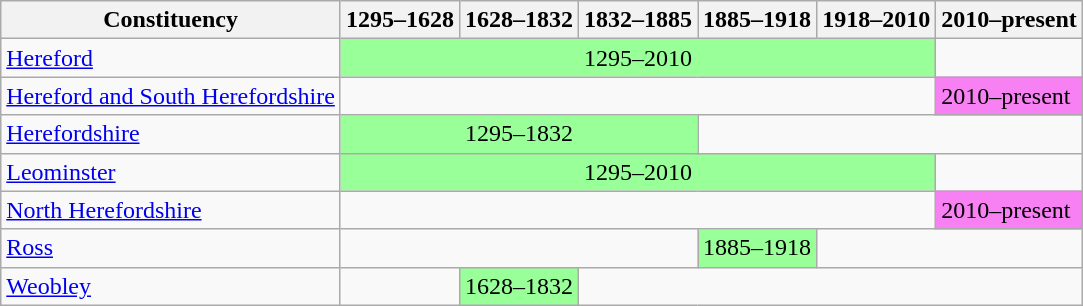<table class="wikitable">
<tr>
<th>Constituency</th>
<th>1295–1628</th>
<th>1628–1832</th>
<th>1832–1885</th>
<th>1885–1918</th>
<th>1918–2010</th>
<th>2010–present</th>
</tr>
<tr>
<td><a href='#'>Hereford</a></td>
<td align="center" bgcolor="#99ff99" colspan=5>1295–2010</td>
<td></td>
</tr>
<tr>
<td><a href='#'>Hereford and South Herefordshire</a></td>
<td colspan=5></td>
<td bgcolor="#f781f3">2010–present</td>
</tr>
<tr>
<td><a href='#'>Herefordshire</a></td>
<td align="center" bgcolor="#99ff99" colspan=3>1295–1832</td>
<td colspan=3></td>
</tr>
<tr>
<td><a href='#'>Leominster</a></td>
<td align="center" bgcolor="#99ff99" colspan=5>1295–2010</td>
<td></td>
</tr>
<tr>
<td><a href='#'>North Herefordshire</a></td>
<td colspan=5></td>
<td bgcolor="#f781f3">2010–present</td>
</tr>
<tr>
<td><a href='#'>Ross</a></td>
<td colspan=3></td>
<td bgcolor="#99ff99">1885–1918</td>
<td colspan=2></td>
</tr>
<tr>
<td><a href='#'>Weobley</a></td>
<td></td>
<td bgcolor="#99ff99">1628–1832</td>
<td colspan=4></td>
</tr>
</table>
